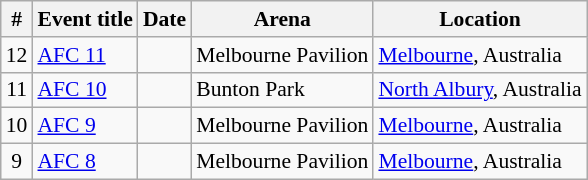<table class="sortable wikitable succession-box" style="font-size:90%;">
<tr>
<th scope="col">#</th>
<th scope="col">Event title</th>
<th scope="col">Date</th>
<th scope="col">Arena</th>
<th scope="col">Location</th>
</tr>
<tr>
<td align="center">12</td>
<td><a href='#'>AFC 11</a></td>
<td></td>
<td>Melbourne Pavilion</td>
<td><a href='#'>Melbourne</a>, Australia</td>
</tr>
<tr>
<td align="center">11</td>
<td><a href='#'>AFC 10</a></td>
<td></td>
<td>Bunton Park</td>
<td><a href='#'>North Albury</a>, Australia</td>
</tr>
<tr>
<td align="center">10</td>
<td><a href='#'>AFC 9</a></td>
<td></td>
<td>Melbourne Pavilion</td>
<td><a href='#'>Melbourne</a>, Australia</td>
</tr>
<tr>
<td align="center">9</td>
<td><a href='#'>AFC 8</a></td>
<td></td>
<td>Melbourne Pavilion</td>
<td><a href='#'>Melbourne</a>, Australia</td>
</tr>
</table>
